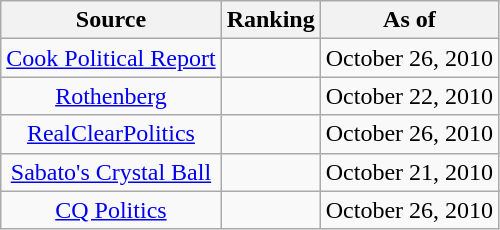<table class="wikitable" style="text-align:center">
<tr>
<th>Source</th>
<th>Ranking</th>
<th>As of</th>
</tr>
<tr>
<td><a href='#'>Cook Political Report</a></td>
<td></td>
<td>October 26, 2010</td>
</tr>
<tr>
<td><a href='#'>Rothenberg</a></td>
<td></td>
<td>October 22, 2010</td>
</tr>
<tr>
<td><a href='#'>RealClearPolitics</a></td>
<td></td>
<td>October 26, 2010</td>
</tr>
<tr>
<td><a href='#'>Sabato's Crystal Ball</a></td>
<td></td>
<td>October 21, 2010</td>
</tr>
<tr>
<td><a href='#'>CQ Politics</a></td>
<td></td>
<td>October 26, 2010</td>
</tr>
</table>
